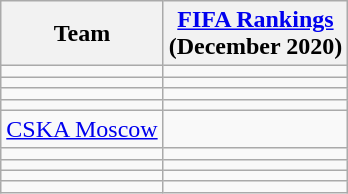<table class="wikitable sortable" style="text-align: left;">
<tr>
<th>Team</th>
<th><a href='#'>FIFA Rankings</a><br>(December 2020)</th>
</tr>
<tr>
<td></td>
<td></td>
</tr>
<tr>
<td></td>
<td></td>
</tr>
<tr>
<td></td>
<td></td>
</tr>
<tr>
<td><s></s></td>
<td></td>
</tr>
<tr>
<td> <a href='#'>CSKA Moscow</a></td>
<td></td>
</tr>
<tr>
<td></td>
<td></td>
</tr>
<tr>
<td></td>
<td></td>
</tr>
<tr>
<td></td>
<td></td>
</tr>
<tr>
<td></td>
<td></td>
</tr>
</table>
